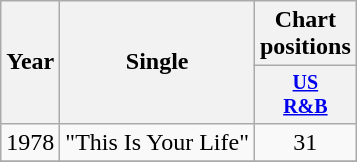<table class="wikitable" style="text-align:center;">
<tr>
<th rowspan="2">Year</th>
<th rowspan="2">Single</th>
<th colspan="1">Chart positions</th>
</tr>
<tr style="font-size:smaller;">
<th width="40"><a href='#'>US<br>R&B</a></th>
</tr>
<tr>
<td rowspan="1">1978</td>
<td align="left">"This Is Your Life"</td>
<td>31</td>
</tr>
<tr>
</tr>
</table>
